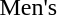<table>
<tr>
<td>Men's</td>
<td></td>
<td></td>
<td></td>
</tr>
</table>
